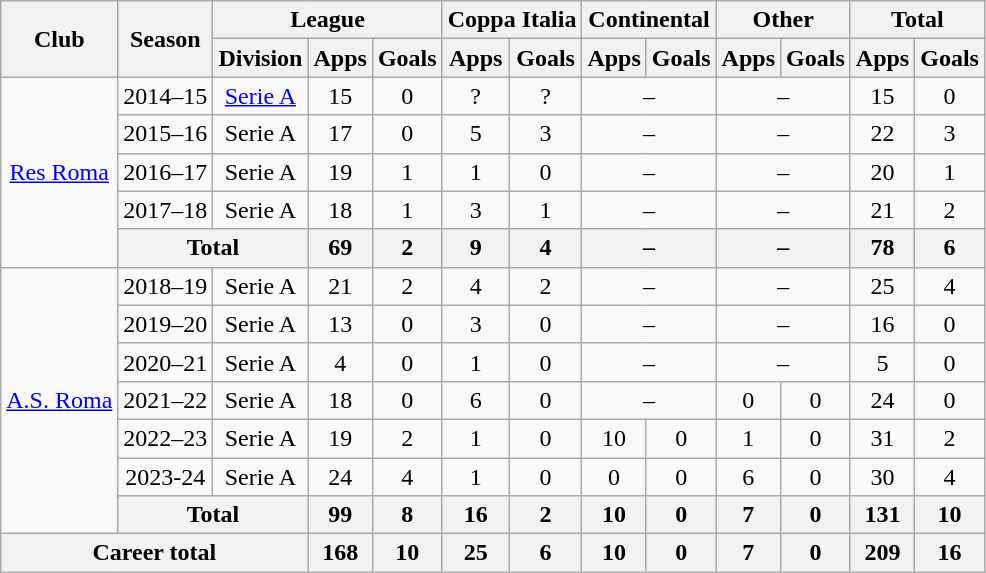<table class="wikitable" style="text-align:center">
<tr>
<th rowspan="2">Club</th>
<th rowspan="2">Season</th>
<th colspan="3">League</th>
<th colspan="2">Coppa Italia</th>
<th colspan="2">Continental</th>
<th colspan="2">Other</th>
<th colspan="2">Total</th>
</tr>
<tr>
<th>Division</th>
<th>Apps</th>
<th>Goals</th>
<th>Apps</th>
<th>Goals</th>
<th>Apps</th>
<th>Goals</th>
<th>Apps</th>
<th>Goals</th>
<th>Apps</th>
<th>Goals</th>
</tr>
<tr>
<td rowspan="5"><a href='#'>Res Roma</a></td>
<td>2014–15</td>
<td><a href='#'>Serie A</a></td>
<td>15</td>
<td>0</td>
<td>?</td>
<td>?</td>
<td colspan="2">–</td>
<td colspan="2">–</td>
<td>15</td>
<td>0</td>
</tr>
<tr>
<td>2015–16</td>
<td>Serie A</td>
<td>17</td>
<td>0</td>
<td>5</td>
<td>3</td>
<td colspan="2">–</td>
<td colspan="2">–</td>
<td>22</td>
<td>3</td>
</tr>
<tr>
<td>2016–17</td>
<td>Serie A</td>
<td>19</td>
<td>1</td>
<td>1</td>
<td>0</td>
<td colspan="2">–</td>
<td colspan="2">–</td>
<td>20</td>
<td>1</td>
</tr>
<tr>
<td>2017–18</td>
<td>Serie A</td>
<td>18</td>
<td>1</td>
<td>3</td>
<td>1</td>
<td colspan="2">–</td>
<td colspan="2">–</td>
<td>21</td>
<td>2</td>
</tr>
<tr>
<th colspan="2">Total</th>
<th>69</th>
<th>2</th>
<th>9</th>
<th>4</th>
<th colspan="2">–</th>
<th colspan="2">–</th>
<th>78</th>
<th>6</th>
</tr>
<tr>
<td rowspan="7"><a href='#'>A.S. Roma</a></td>
<td>2018–19</td>
<td>Serie A</td>
<td>21</td>
<td>2</td>
<td>4</td>
<td>2</td>
<td colspan="2">–</td>
<td colspan="2">–</td>
<td>25</td>
<td>4</td>
</tr>
<tr>
<td>2019–20</td>
<td>Serie A</td>
<td>13</td>
<td>0</td>
<td>3</td>
<td>0</td>
<td colspan="2">–</td>
<td colspan="2">–</td>
<td>16</td>
<td>0</td>
</tr>
<tr>
<td>2020–21</td>
<td>Serie A</td>
<td>4</td>
<td>0</td>
<td>1</td>
<td>0</td>
<td colspan="2">–</td>
<td colspan="2">–</td>
<td>5</td>
<td>0</td>
</tr>
<tr>
<td>2021–22</td>
<td>Serie A</td>
<td>18</td>
<td>0</td>
<td>6</td>
<td>0</td>
<td colspan="2">–</td>
<td>0</td>
<td>0</td>
<td>24</td>
<td>0</td>
</tr>
<tr>
<td>2022–23</td>
<td>Serie A</td>
<td>19</td>
<td>2</td>
<td>1</td>
<td>0</td>
<td>10</td>
<td>0</td>
<td>1</td>
<td>0</td>
<td>31</td>
<td>2</td>
</tr>
<tr>
<td>2023-24</td>
<td>Serie A</td>
<td>24</td>
<td>4</td>
<td>1</td>
<td>0</td>
<td>0</td>
<td>0</td>
<td>6</td>
<td>0</td>
<td>30</td>
<td>4</td>
</tr>
<tr>
<th colspan="2">Total</th>
<th>99</th>
<th>8</th>
<th>16</th>
<th>2</th>
<th>10</th>
<th>0</th>
<th>7</th>
<th>0</th>
<th>131</th>
<th>10</th>
</tr>
<tr>
<th colspan="3">Career total</th>
<th>168</th>
<th>10</th>
<th>25</th>
<th>6</th>
<th>10</th>
<th>0</th>
<th>7</th>
<th>0</th>
<th>209</th>
<th>16</th>
</tr>
</table>
